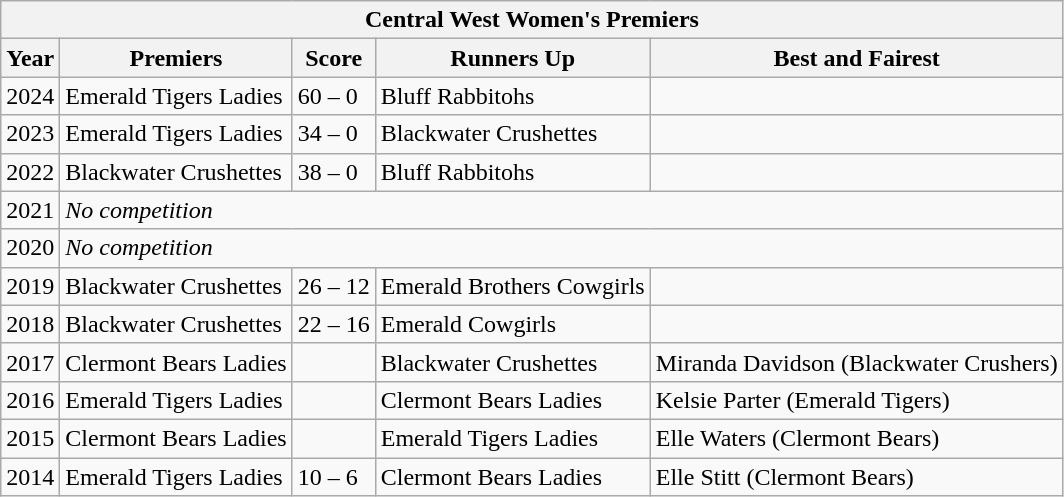<table class="wikitable">
<tr>
<th colspan="5">Central West Women's Premiers</th>
</tr>
<tr>
<th>Year</th>
<th>Premiers</th>
<th>Score</th>
<th>Runners Up</th>
<th>Best and Fairest</th>
</tr>
<tr>
<td>2024</td>
<td> Emerald Tigers Ladies</td>
<td>60 – 0</td>
<td> Bluff Rabbitohs</td>
<td></td>
</tr>
<tr>
<td>2023</td>
<td> Emerald Tigers Ladies</td>
<td>34 – 0</td>
<td> Blackwater Crushettes</td>
<td></td>
</tr>
<tr>
<td>2022</td>
<td> Blackwater Crushettes</td>
<td>38 – 0</td>
<td> Bluff Rabbitohs</td>
<td></td>
</tr>
<tr>
<td>2021</td>
<td colspan="4"><em>No competition</em></td>
</tr>
<tr>
<td>2020</td>
<td colspan="4"><em>No competition</em></td>
</tr>
<tr>
<td>2019</td>
<td> Blackwater Crushettes</td>
<td>26 – 12</td>
<td> Emerald Brothers Cowgirls</td>
<td></td>
</tr>
<tr>
<td>2018</td>
<td> Blackwater Crushettes</td>
<td>22 – 16</td>
<td> Emerald Cowgirls</td>
<td></td>
</tr>
<tr>
<td>2017</td>
<td> Clermont Bears Ladies</td>
<td></td>
<td> Blackwater Crushettes</td>
<td>Miranda Davidson (Blackwater Crushers)</td>
</tr>
<tr>
<td>2016</td>
<td> Emerald Tigers Ladies</td>
<td></td>
<td> Clermont Bears Ladies</td>
<td>Kelsie Parter (Emerald Tigers)</td>
</tr>
<tr>
<td>2015</td>
<td> Clermont Bears Ladies</td>
<td></td>
<td> Emerald Tigers Ladies</td>
<td>Elle Waters (Clermont Bears)</td>
</tr>
<tr>
<td>2014</td>
<td> Emerald Tigers Ladies</td>
<td>10 – 6</td>
<td> Clermont Bears Ladies</td>
<td>Elle Stitt (Clermont Bears)</td>
</tr>
</table>
